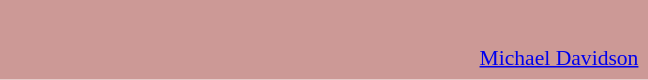<table class="toccolours" style="float: right; margin-left: 2em; margin-right: 1em; font-size: 90%; background:#CC9996; width:30em; max-width: 40%;" cellspacing="5">
<tr>
<td style="text-align: left;"><br></td>
</tr>
<tr>
<td style="text-align: right;"><a href='#'>Michael Davidson</a></td>
</tr>
</table>
